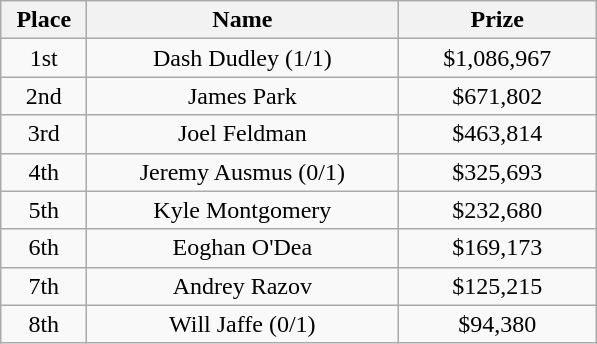<table class="wikitable">
<tr>
<th width="50">Place</th>
<th width="200">Name</th>
<th width="125">Prize</th>
</tr>
<tr>
<td align = "center">1st</td>
<td align = "center">Dash Dudley (1/1)</td>
<td align = "center">$1,086,967</td>
</tr>
<tr>
<td align = "center">2nd</td>
<td align = "center">James Park</td>
<td align = "center">$671,802</td>
</tr>
<tr>
<td align = "center">3rd</td>
<td align = "center">Joel Feldman</td>
<td align = "center">$463,814</td>
</tr>
<tr>
<td align = "center">4th</td>
<td align = "center">Jeremy Ausmus (0/1)</td>
<td align = "center">$325,693</td>
</tr>
<tr>
<td align = "center">5th</td>
<td align = "center">Kyle Montgomery</td>
<td align = "center">$232,680</td>
</tr>
<tr>
<td align = "center">6th</td>
<td align = "center">Eoghan O'Dea</td>
<td align = "center">$169,173</td>
</tr>
<tr>
<td align = "center">7th</td>
<td align = "center">Andrey Razov</td>
<td align = "center">$125,215</td>
</tr>
<tr>
<td align = "center">8th</td>
<td align = "center">Will Jaffe (0/1)</td>
<td align = "center">$94,380</td>
</tr>
</table>
